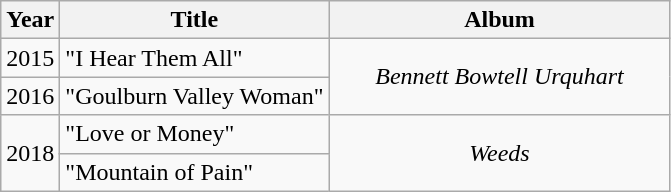<table class="wikitable" style="text-align:center;">
<tr>
<th scope="col">Year</th>
<th scope="col">Title</th>
<th scope="col" width="220">Album</th>
</tr>
<tr>
<td>2015</td>
<td align="left">"I Hear Them All"</td>
<td rowspan="2"><em>Bennett Bowtell Urquhart</em></td>
</tr>
<tr>
<td>2016</td>
<td align="left">"Goulburn Valley Woman"</td>
</tr>
<tr>
<td rowspan="2">2018</td>
<td align="left">"Love or Money"</td>
<td rowspan="2"><em>Weeds</em></td>
</tr>
<tr>
<td align="left">"Mountain of Pain"</td>
</tr>
</table>
